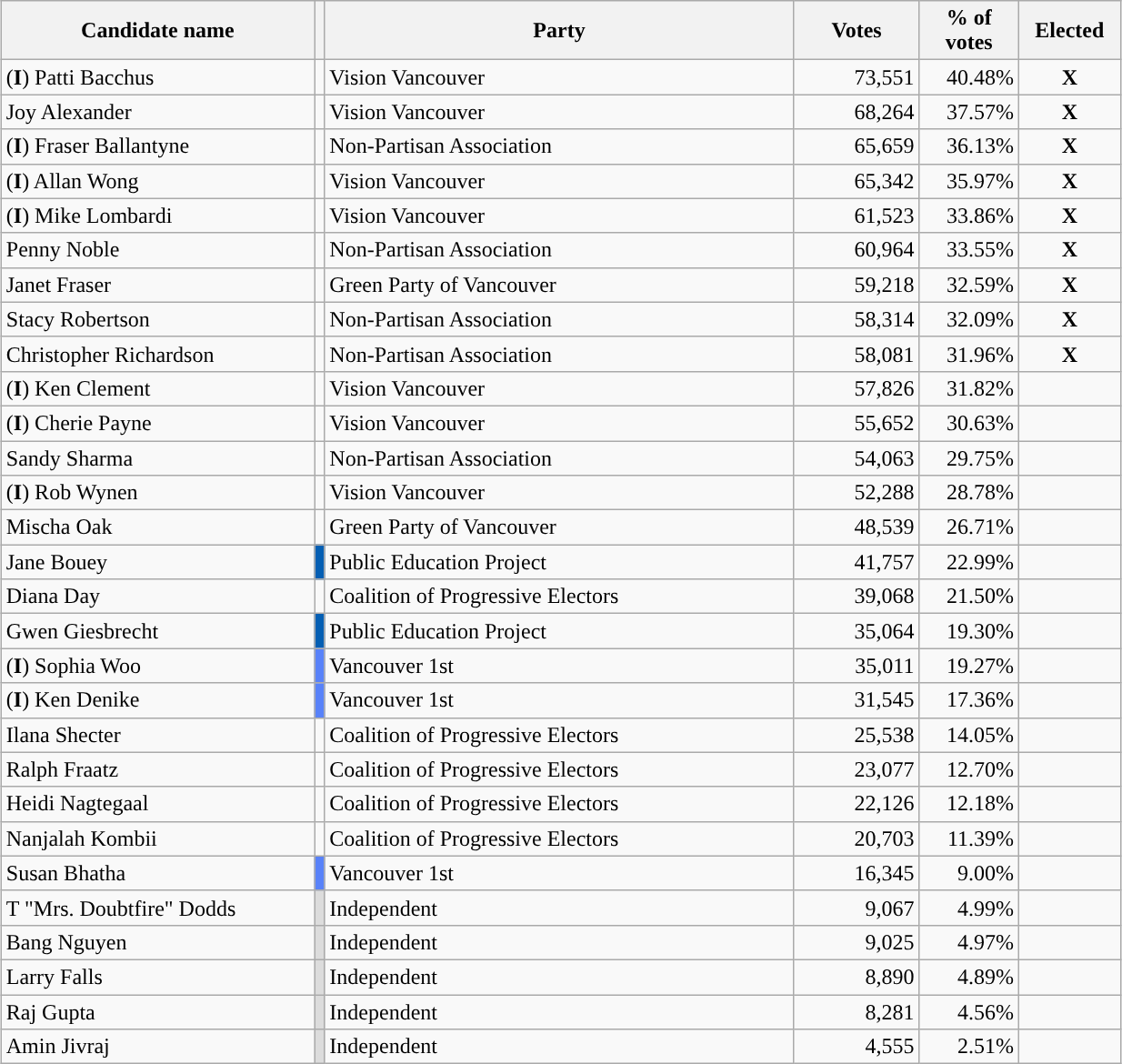<table class="wikitable sortable" style="margin:5px; width: 65%">
<tr>
<th style="width:20%;">Candidate name</th>
<th class="unsortable" style="width:0.05%;"></th>
<th style="width:30%;">Party</th>
<th style="width:8%;">Votes</th>
<th style="width:5%;">% of votes</th>
<th style="width:5%;">Elected</th>
</tr>
<tr>
<td data-sort-value="Bacchus, Patti">(<strong>I</strong>) Patti Bacchus</td>
<td style="background:"></td>
<td>Vision Vancouver</td>
<td style="text-align: right;">73,551</td>
<td style="text-align: right;">40.48%</td>
<td style="text-align: center;"><strong>X</strong></td>
</tr>
<tr>
<td data-sort-value="Alexander, Joy">Joy Alexander</td>
<td style="background:"></td>
<td>Vision Vancouver</td>
<td style="text-align: right;">68,264</td>
<td style="text-align: right;">37.57%</td>
<td style="text-align: center;"><strong>X</strong></td>
</tr>
<tr>
<td data-sort-value="Ballantyne, Fraser">(<strong>I</strong>) Fraser Ballantyne</td>
<td style="background:"></td>
<td>Non-Partisan Association</td>
<td style="text-align: right;">65,659</td>
<td style="text-align: right;">36.13%</td>
<td style="text-align: center;"><strong>X</strong></td>
</tr>
<tr>
<td data-sort-value="Wong, Allan">(<strong>I</strong>) Allan Wong</td>
<td style="background:"></td>
<td>Vision Vancouver</td>
<td style="text-align: right;">65,342</td>
<td style="text-align: right;">35.97%</td>
<td style="text-align: center;"><strong>X</strong></td>
</tr>
<tr>
<td data-sort-value="Lombardi, Mike">(<strong>I</strong>) Mike Lombardi</td>
<td style="background:"></td>
<td>Vision Vancouver</td>
<td style="text-align: right;">61,523</td>
<td style="text-align: right;">33.86%</td>
<td style="text-align: center;"><strong>X</strong></td>
</tr>
<tr>
<td data-sort-value="Noble, Penny">Penny Noble</td>
<td style="background:"></td>
<td>Non-Partisan Association</td>
<td style="text-align: right;">60,964</td>
<td style="text-align: right;">33.55%</td>
<td style="text-align: center;"><strong>X</strong></td>
</tr>
<tr>
<td data-sort-value="Fraser, Janet">Janet Fraser</td>
<td style="background:"></td>
<td>Green Party of Vancouver</td>
<td style="text-align: right;">59,218</td>
<td style="text-align: right;">32.59%</td>
<td style="text-align: center;"><strong>X</strong></td>
</tr>
<tr>
<td data-sort-value="Robertson, Stacy">Stacy Robertson</td>
<td style="background:"></td>
<td>Non-Partisan Association</td>
<td style="text-align: right;">58,314</td>
<td style="text-align: right;">32.09%</td>
<td style="text-align: center;"><strong>X</strong></td>
</tr>
<tr>
<td data-sort-value="Richardson, Christopher">Christopher Richardson</td>
<td style="background:"></td>
<td>Non-Partisan Association</td>
<td style="text-align: right;">58,081</td>
<td style="text-align: right;">31.96%</td>
<td style="text-align: center;"><strong>X</strong></td>
</tr>
<tr>
<td data-sort-value="Clement, Ken">(<strong>I</strong>) Ken Clement</td>
<td style="background:"></td>
<td>Vision Vancouver</td>
<td style="text-align: right;">57,826</td>
<td style="text-align: right;">31.82%</td>
<td></td>
</tr>
<tr>
<td data-sort-value="Payne, Cherie">(<strong>I</strong>) Cherie Payne</td>
<td style="background:"></td>
<td>Vision Vancouver</td>
<td style="text-align: right;">55,652</td>
<td style="text-align: right;">30.63%</td>
<td></td>
</tr>
<tr>
<td data-sort-value="Sharma, Sandy">Sandy Sharma</td>
<td style="background:"></td>
<td>Non-Partisan Association</td>
<td style="text-align: right;">54,063</td>
<td style="text-align: right;">29.75%</td>
<td></td>
</tr>
<tr>
<td data-sort-value="Wynen, Rob">(<strong>I</strong>) Rob Wynen</td>
<td style="background:"></td>
<td>Vision Vancouver</td>
<td style="text-align: right;">52,288</td>
<td style="text-align: right;">28.78%</td>
<td></td>
</tr>
<tr>
<td data-sort-value="Oak, Mischa">Mischa Oak</td>
<td style="background:"></td>
<td>Green Party of Vancouver</td>
<td style="text-align: right;">48,539</td>
<td style="text-align: right;">26.71%</td>
<td></td>
</tr>
<tr>
<td data-sort-value="Bouey, Jane">Jane Bouey</td>
<td style="background:#045FB4;"></td>
<td>Public Education Project</td>
<td style="text-align: right;">41,757</td>
<td style="text-align: right;">22.99%</td>
<td></td>
</tr>
<tr>
<td data-sort-value="Day, Diana">Diana Day</td>
<td style="background:"></td>
<td>Coalition of Progressive Electors</td>
<td style="text-align: right;">39,068</td>
<td style="text-align: right;">21.50%</td>
<td></td>
</tr>
<tr>
<td data-sort-value="Giesbrecht, Gwen">Gwen Giesbrecht</td>
<td style="background:#045FB4;"></td>
<td>Public Education Project</td>
<td style="text-align: right;">35,064</td>
<td style="text-align: right;">19.30%</td>
<td></td>
</tr>
<tr>
<td data-sort-value="Woo, Sophia">(<strong>I</strong>) Sophia Woo</td>
<td style="background:#5882FA;"></td>
<td>Vancouver 1st</td>
<td style="text-align: right;">35,011</td>
<td style="text-align: right;">19.27%</td>
<td></td>
</tr>
<tr>
<td data-sort-value="Denike, Ken">(<strong>I</strong>) Ken Denike</td>
<td style="background:#5882FA;"></td>
<td>Vancouver 1st</td>
<td style="text-align: right;">31,545</td>
<td style="text-align: right;">17.36%</td>
<td></td>
</tr>
<tr>
<td data-sort-value="Shecter, Ilana">Ilana Shecter</td>
<td style="background:"></td>
<td>Coalition of Progressive Electors</td>
<td style="text-align: right;">25,538</td>
<td style="text-align: right;">14.05%</td>
<td></td>
</tr>
<tr>
<td data-sort-value="Fraatz, Ralph">Ralph Fraatz</td>
<td style="background:"></td>
<td>Coalition of Progressive Electors</td>
<td style="text-align: right;">23,077</td>
<td style="text-align: right;">12.70%</td>
<td></td>
</tr>
<tr>
<td data-sort-value="Nagtegaal, Heidi">Heidi Nagtegaal</td>
<td style="background:"></td>
<td>Coalition of Progressive Electors</td>
<td style="text-align: right;">22,126</td>
<td style="text-align: right;">12.18%</td>
<td></td>
</tr>
<tr>
<td data-sort-value="Kombii, Nanjalah">Nanjalah Kombii</td>
<td style="background:"></td>
<td>Coalition of Progressive Electors</td>
<td style="text-align: right;">20,703</td>
<td style="text-align: right;">11.39%</td>
<td></td>
</tr>
<tr>
<td data-sort-value="Bhatha, Susan">Susan Bhatha</td>
<td style="background:#5882FA;"></td>
<td>Vancouver 1st</td>
<td style="text-align: right;">16,345</td>
<td style="text-align: right;">9.00%</td>
<td></td>
</tr>
<tr>
<td data-sort-value="Dodds, T 'Mrs. Doubtfire'">T "Mrs. Doubtfire" Dodds</td>
<td style="background:gainsboro;"></td>
<td>Independent</td>
<td style="text-align: right;">9,067</td>
<td style="text-align: right;">4.99%</td>
<td></td>
</tr>
<tr>
<td data-sort-value="Nguyen, Bang">Bang Nguyen</td>
<td style="background:gainsboro;"></td>
<td>Independent</td>
<td style="text-align: right;">9,025</td>
<td style="text-align: right;">4.97%</td>
<td></td>
</tr>
<tr>
<td data-sort-value="Falls, Larry">Larry Falls</td>
<td style="background:gainsboro;"></td>
<td>Independent</td>
<td style="text-align: right;">8,890</td>
<td style="text-align: right;">4.89%</td>
<td></td>
</tr>
<tr>
<td data-sort-value="Gupta, Raj">Raj Gupta</td>
<td style="background:gainsboro;"></td>
<td>Independent</td>
<td style="text-align: right;">8,281</td>
<td style="text-align: right;">4.56%</td>
<td></td>
</tr>
<tr>
<td data-sort-value="Jivraj, Amin">Amin Jivraj</td>
<td style="background:gainsboro;"></td>
<td>Independent</td>
<td style="text-align: right;">4,555</td>
<td style="text-align: right;">2.51%</td>
<td></td>
</tr>
</table>
